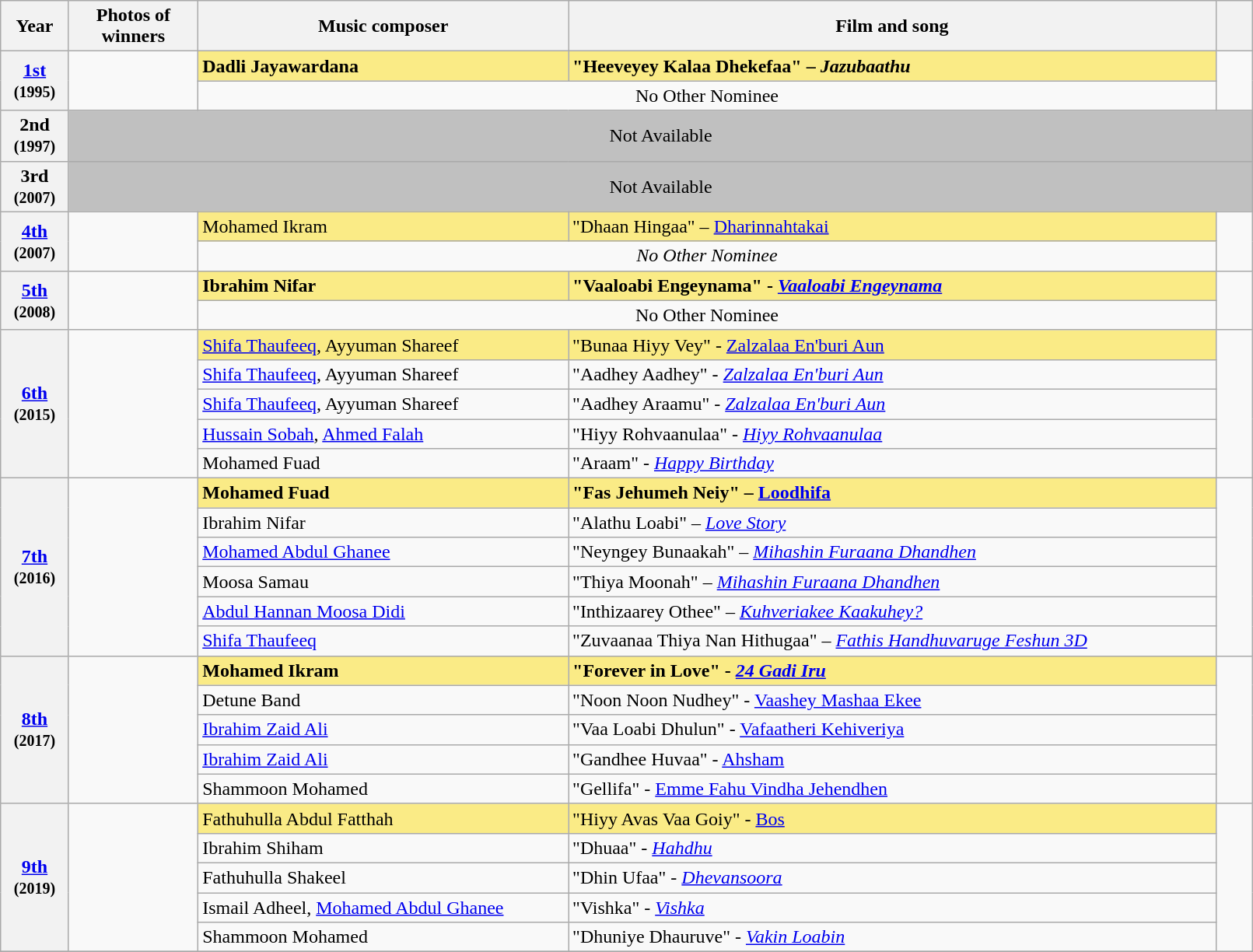<table class="wikitable sortable" style="width:85%; text-align:left;">
<tr>
<th scope="col" style="width:3%; text-align:center;">Year</th>
<th scope="col" style="width:7%;text-align:center;">Photos of winners</th>
<th scope="col" style="width:20%;text-align:center;">Music composer</th>
<th scope="col" style="width:35%;text-align:center;">Film and song</th>
<th scope="col" style="width:2%" class="unsortable"></th>
</tr>
<tr>
<th rowspan=2 scope="row" style="text-align:center"><a href='#'>1st</a><br><small>(1995)</small></th>
<td rowspan=2 style="text-align:center"></td>
<td style="background:#FAEB86;"><strong>Dadli Jayawardana</strong></td>
<td style="background:#FAEB86;"><strong>"Heeveyey Kalaa Dhekefaa" – <em>Jazubaathu<strong><em></td>
<td rowspan=2 style="text-align: center;"></td>
</tr>
<tr>
<td colspan=2 style="text-align:center"></em>No Other Nominee<em></td>
</tr>
<tr>
<th scope="row" style="text-align:center">2nd<br><small>(1997)</small></th>
<td bgcolor="#C0C0C0" align="center" colspan="4"></em>Not Available<em></td>
</tr>
<tr>
<th scope="row" style="text-align:center">3rd<br><small>(2007)</small></th>
<td bgcolor="#C0C0C0" align="center" colspan="4"></em>Not Available<em></td>
</tr>
<tr>
<th scope="row" rowspan=2 style="text-align:center"><a href='#'>4th</a><br><small>(2007)</small></th>
<td rowspan=2 style="text-align:center"></td>
<td style="background:#FAEB86;"></strong>Mohamed Ikram<strong></td>
<td style="background:#FAEB86;"></strong>"Dhaan Hingaa" – </em><a href='#'>Dharinnahtakai</a></em></strong></td>
<td rowspan=2 style="text-align: center;"></td>
</tr>
<tr>
<td colspan=2 style="text-align:center"><em>No Other Nominee</em></td>
</tr>
<tr>
<th scope="row" rowspan=2 style="text-align:center"><a href='#'>5th</a><br><small>(2008)</small></th>
<td rowspan=2 style="text-align:center"></td>
<td style="background:#FAEB86;"><strong>Ibrahim Nifar</strong></td>
<td style="background:#FAEB86;"><strong>"Vaaloabi Engeynama" - <em><a href='#'>Vaaloabi Engeynama</a><strong><em></td>
<td rowspan=2 style="text-align: center;"></td>
</tr>
<tr>
<td colspan=2 style="text-align:center"></em>No Other Nominee<em></td>
</tr>
<tr>
<th scope="row" rowspan=5 style="text-align:center"><a href='#'>6th</a><br><small>(2015)</small></th>
<td rowspan=5 style="text-align:center"></td>
<td style="background:#FAEB86;"></strong><a href='#'>Shifa Thaufeeq</a>, Ayyuman Shareef<strong></td>
<td style="background:#FAEB86;"></strong>"Bunaa Hiyy Vey" - </em><a href='#'>Zalzalaa En'buri Aun</a></em></strong></td>
<td rowspan=5 style="text-align: center;"></td>
</tr>
<tr>
<td><a href='#'>Shifa Thaufeeq</a>, Ayyuman Shareef</td>
<td>"Aadhey Aadhey" - <em><a href='#'>Zalzalaa En'buri Aun</a></em></td>
</tr>
<tr>
<td><a href='#'>Shifa Thaufeeq</a>, Ayyuman Shareef</td>
<td>"Aadhey Araamu" - <em><a href='#'>Zalzalaa En'buri Aun</a></em></td>
</tr>
<tr>
<td><a href='#'>Hussain Sobah</a>, <a href='#'>Ahmed Falah</a></td>
<td>"Hiyy Rohvaanulaa" - <em><a href='#'>Hiyy Rohvaanulaa</a></em></td>
</tr>
<tr>
<td>Mohamed Fuad</td>
<td>"Araam" - <em><a href='#'>Happy Birthday</a></em></td>
</tr>
<tr>
<th scope="row" rowspan=6 style="text-align:center"><a href='#'>7th</a><br><small>(2016)</small></th>
<td rowspan=6 style="text-align:center"></td>
<td style="background:#FAEB86;"><strong>Mohamed Fuad</strong></td>
<td style="background:#FAEB86;"><strong>"Fas Jehumeh Neiy" – <a href='#'>Loodhifa</a></strong></td>
<td rowspan=6 style="text-align: center;"></td>
</tr>
<tr>
<td>Ibrahim Nifar</td>
<td>"Alathu Loabi" – <em><a href='#'>Love Story</a></em></td>
</tr>
<tr>
<td><a href='#'>Mohamed Abdul Ghanee</a></td>
<td>"Neyngey Bunaakah" – <em><a href='#'>Mihashin Furaana Dhandhen</a></em></td>
</tr>
<tr>
<td>Moosa Samau</td>
<td>"Thiya Moonah" – <em><a href='#'>Mihashin Furaana Dhandhen</a></em></td>
</tr>
<tr>
<td><a href='#'>Abdul Hannan Moosa Didi</a></td>
<td>"Inthizaarey Othee" – <em><a href='#'>Kuhveriakee Kaakuhey?</a></em></td>
</tr>
<tr>
<td><a href='#'>Shifa Thaufeeq</a></td>
<td>"Zuvaanaa Thiya Nan Hithugaa" – <em><a href='#'>Fathis Handhuvaruge Feshun 3D</a></em></td>
</tr>
<tr>
<th scope="row" rowspan=5 style="text-align:center"><a href='#'>8th</a><br><small>(2017)</small></th>
<td rowspan=5 style="text-align:center"></td>
<td style="background:#FAEB86;"><strong>Mohamed Ikram</strong></td>
<td style="background:#FAEB86;"><strong>"Forever in Love" - <em><a href='#'>24 Gadi Iru</a><strong><em></td>
<td rowspan=5 style="text-align: center;"></td>
</tr>
<tr>
<td>Detune Band</td>
<td>"Noon Noon Nudhey" - </em><a href='#'>Vaashey Mashaa Ekee</a><em></td>
</tr>
<tr>
<td><a href='#'>Ibrahim Zaid Ali</a></td>
<td>"Vaa Loabi Dhulun" - </em><a href='#'>Vafaatheri Kehiveriya</a><em></td>
</tr>
<tr>
<td><a href='#'>Ibrahim Zaid Ali</a></td>
<td>"Gandhee Huvaa" - </em><a href='#'>Ahsham</a><em></td>
</tr>
<tr>
<td>Shammoon Mohamed</td>
<td>"Gellifa" - </em><a href='#'>Emme Fahu Vindha Jehendhen</a><em></td>
</tr>
<tr>
<th scope="row" rowspan=5 style="text-align:center"><a href='#'>9th</a><br><small>(2019)</small></th>
<td rowspan=5 style="text-align:center"></td>
<td style="background:#FAEB86;"></strong>Fathuhulla Abdul Fatthah<strong></td>
<td style="background:#FAEB86;"></strong>"Hiyy Avas Vaa Goiy" - </em><a href='#'>Bos</a></em></strong></td>
<td rowspan=5 style="text-align: center;"></td>
</tr>
<tr>
<td>Ibrahim Shiham</td>
<td>"Dhuaa" - <em><a href='#'>Hahdhu</a></em></td>
</tr>
<tr>
<td>Fathuhulla Shakeel</td>
<td>"Dhin Ufaa" - <em><a href='#'>Dhevansoora</a></em></td>
</tr>
<tr>
<td>Ismail Adheel, <a href='#'>Mohamed Abdul Ghanee</a></td>
<td>"Vishka" - <em><a href='#'>Vishka</a></em></td>
</tr>
<tr>
<td>Shammoon Mohamed</td>
<td>"Dhuniye Dhauruve" - <em><a href='#'>Vakin Loabin</a></em></td>
</tr>
<tr>
</tr>
</table>
